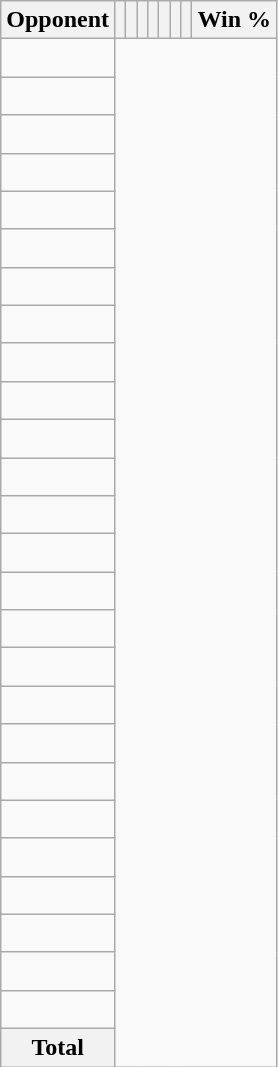<table class="wikitable sortable collapsible collapsed" style="text-align: center;">
<tr>
<th>Opponent</th>
<th></th>
<th></th>
<th></th>
<th></th>
<th></th>
<th></th>
<th></th>
<th>Win %</th>
</tr>
<tr>
<td align="left"><br></td>
</tr>
<tr>
<td align="left"><br></td>
</tr>
<tr>
<td align="left"><br></td>
</tr>
<tr>
<td align="left"><br></td>
</tr>
<tr>
<td align="left"><br></td>
</tr>
<tr>
<td align="left"><br></td>
</tr>
<tr>
<td align="left"><br></td>
</tr>
<tr>
<td align="left"><br></td>
</tr>
<tr>
<td align="left"><br></td>
</tr>
<tr>
<td align="left"><br></td>
</tr>
<tr>
<td align="left"><br></td>
</tr>
<tr>
<td align="left"><br></td>
</tr>
<tr>
<td align="left"><br></td>
</tr>
<tr>
<td align="left"><br></td>
</tr>
<tr>
<td align="left"><br></td>
</tr>
<tr>
<td align="left"><br></td>
</tr>
<tr>
<td align="left"><br></td>
</tr>
<tr>
<td align="left"><br></td>
</tr>
<tr>
<td align="left"><br></td>
</tr>
<tr>
<td align="left"><br></td>
</tr>
<tr>
<td align="left"><br></td>
</tr>
<tr>
<td align="left"><br></td>
</tr>
<tr>
<td align="left"><br></td>
</tr>
<tr>
<td align="left"><br></td>
</tr>
<tr>
<td align="left"><br></td>
</tr>
<tr>
<td align="left"><br></td>
</tr>
<tr class="sortbottom">
<th>Total<br></th>
</tr>
</table>
